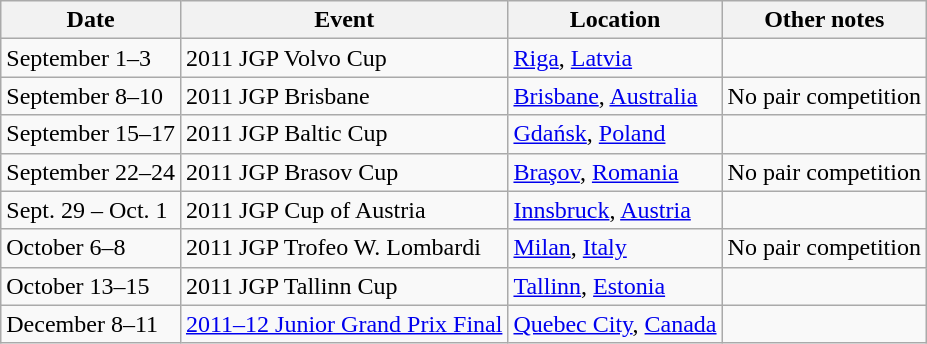<table class="wikitable">
<tr>
<th>Date</th>
<th>Event</th>
<th>Location</th>
<th>Other notes</th>
</tr>
<tr>
<td>September 1–3</td>
<td>2011 JGP Volvo Cup</td>
<td><a href='#'>Riga</a>, <a href='#'>Latvia</a></td>
<td></td>
</tr>
<tr>
<td>September 8–10</td>
<td>2011 JGP Brisbane</td>
<td><a href='#'>Brisbane</a>, <a href='#'>Australia</a></td>
<td>No pair competition</td>
</tr>
<tr>
<td>September 15–17</td>
<td>2011 JGP Baltic Cup</td>
<td><a href='#'>Gdańsk</a>, <a href='#'>Poland</a></td>
<td></td>
</tr>
<tr>
<td>September 22–24</td>
<td>2011 JGP Brasov Cup</td>
<td><a href='#'>Braşov</a>, <a href='#'>Romania</a></td>
<td>No pair competition</td>
</tr>
<tr>
<td>Sept. 29 – Oct. 1</td>
<td>2011 JGP Cup of Austria</td>
<td><a href='#'>Innsbruck</a>, <a href='#'>Austria</a></td>
<td></td>
</tr>
<tr>
<td>October 6–8</td>
<td>2011 JGP Trofeo W. Lombardi</td>
<td><a href='#'>Milan</a>, <a href='#'>Italy</a></td>
<td>No pair competition</td>
</tr>
<tr>
<td>October 13–15</td>
<td>2011 JGP Tallinn Cup</td>
<td><a href='#'>Tallinn</a>, <a href='#'>Estonia</a></td>
<td></td>
</tr>
<tr>
<td>December 8–11</td>
<td><a href='#'>2011–12 Junior Grand Prix Final</a></td>
<td><a href='#'>Quebec City</a>, <a href='#'>Canada</a></td>
<td></td>
</tr>
</table>
